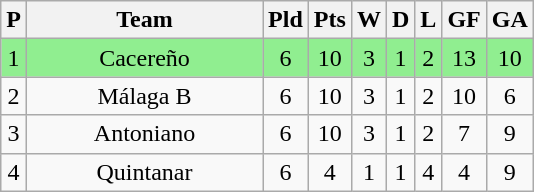<table class="wikitable sortable" style="text-align: center;">
<tr>
<th align="center">P</th>
<th width=150>Team</th>
<th align="center">Pld</th>
<th align="center">Pts</th>
<th align="center">W</th>
<th align="center">D</th>
<th align="center">L</th>
<th align="center">GF</th>
<th align="center">GA</th>
</tr>
<tr align=center style="background:#90EE90;">
<td>1</td>
<td>Cacereño</td>
<td>6</td>
<td>10</td>
<td>3</td>
<td>1</td>
<td>2</td>
<td>13</td>
<td>10</td>
</tr>
<tr>
<td>2</td>
<td>Málaga B</td>
<td>6</td>
<td>10</td>
<td>3</td>
<td>1</td>
<td>2</td>
<td>10</td>
<td>6</td>
</tr>
<tr>
<td>3</td>
<td>Antoniano</td>
<td>6</td>
<td>10</td>
<td>3</td>
<td>1</td>
<td>2</td>
<td>7</td>
<td>9</td>
</tr>
<tr>
<td>4</td>
<td>Quintanar</td>
<td>6</td>
<td>4</td>
<td>1</td>
<td>1</td>
<td>4</td>
<td>4</td>
<td>9</td>
</tr>
</table>
